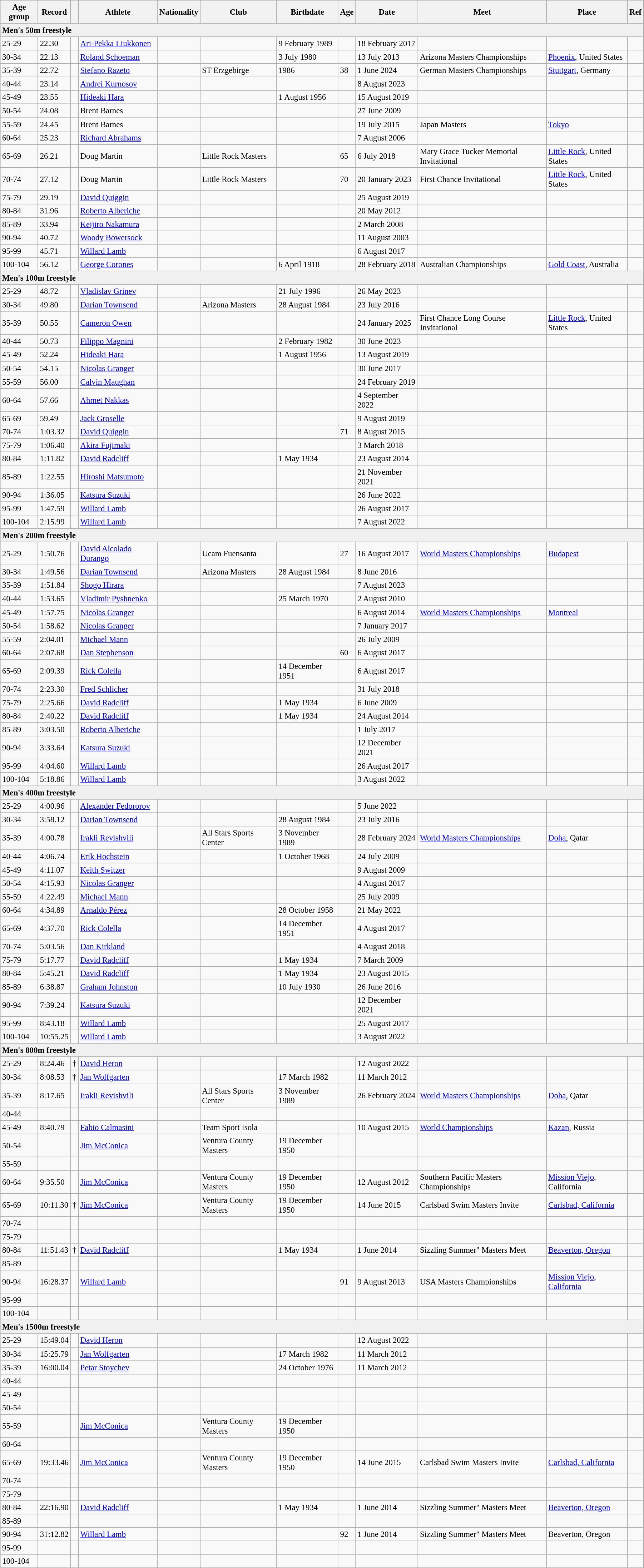<table class="wikitable" style="font-size:95%; width: 95%;">
<tr>
<th>Age group</th>
<th>Record</th>
<th></th>
<th>Athlete</th>
<th>Nationality</th>
<th>Club</th>
<th>Birthdate</th>
<th>Age</th>
<th>Date</th>
<th>Meet</th>
<th>Place</th>
<th>Ref</th>
</tr>
<tr style="background:#f0f0f0;">
<td colspan=12><strong>Men's 50m freestyle</strong></td>
</tr>
<tr>
<td>25-29</td>
<td>22.30</td>
<td></td>
<td><a href='#'>Ari-Pekka Liukkonen</a></td>
<td></td>
<td></td>
<td>9 February 1989</td>
<td></td>
<td>18 February 2017</td>
<td></td>
<td></td>
<td></td>
</tr>
<tr>
<td>30-34</td>
<td>22.13</td>
<td></td>
<td><a href='#'>Roland Schoeman</a></td>
<td></td>
<td></td>
<td>3 July 1980</td>
<td></td>
<td>13 July 2013</td>
<td>Arizona Masters Championships</td>
<td><a href='#'>Phoenix</a>, United States</td>
<td></td>
</tr>
<tr>
<td>35-39</td>
<td>22.72</td>
<td></td>
<td><a href='#'>Stefano Razeto</a></td>
<td></td>
<td>ST Erzgebirge</td>
<td>1986</td>
<td>38</td>
<td>1 June 2024</td>
<td>German Masters Championships</td>
<td><a href='#'>Stuttgart</a>, Germany</td>
<td></td>
</tr>
<tr>
<td>40-44</td>
<td>23.14</td>
<td></td>
<td><a href='#'>Andrei Kurnosov</a></td>
<td></td>
<td></td>
<td></td>
<td></td>
<td>8 August 2023</td>
<td></td>
<td></td>
<td></td>
</tr>
<tr>
<td>45-49</td>
<td>23.55</td>
<td></td>
<td><a href='#'>Hideaki Hara</a></td>
<td></td>
<td></td>
<td>1 August 1956</td>
<td></td>
<td>15 August 2019</td>
<td></td>
<td></td>
<td></td>
</tr>
<tr>
<td>50-54</td>
<td>24.08</td>
<td></td>
<td>Brent Barnes</td>
<td></td>
<td></td>
<td></td>
<td></td>
<td>27 June 2009</td>
<td></td>
<td></td>
<td></td>
</tr>
<tr>
<td>55-59</td>
<td>24.45</td>
<td></td>
<td>Brent Barnes</td>
<td></td>
<td></td>
<td></td>
<td></td>
<td>19 July 2015</td>
<td>Japan Masters</td>
<td><a href='#'>Tokyo</a></td>
<td></td>
</tr>
<tr>
<td>60-64</td>
<td>25.23</td>
<td></td>
<td><a href='#'>Richard Abrahams</a></td>
<td></td>
<td></td>
<td></td>
<td></td>
<td>7 August 2006</td>
<td></td>
<td></td>
<td></td>
</tr>
<tr>
<td>65-69</td>
<td>26.21</td>
<td></td>
<td>Doug Martin</td>
<td></td>
<td>Little Rock Masters</td>
<td></td>
<td>65</td>
<td>6 July 2018</td>
<td>Mary Grace Tucker Memorial Invitational</td>
<td><a href='#'>Little Rock</a>, United States</td>
<td></td>
</tr>
<tr>
<td>70-74</td>
<td>27.12</td>
<td></td>
<td>Doug Martin</td>
<td></td>
<td>Little Rock Masters</td>
<td></td>
<td>70</td>
<td>20 January 2023</td>
<td>First Chance Invitational</td>
<td><a href='#'>Little Rock</a>, United States</td>
<td></td>
</tr>
<tr>
<td>75-79</td>
<td>29.19</td>
<td></td>
<td><a href='#'>David Quiggin</a></td>
<td></td>
<td></td>
<td></td>
<td></td>
<td>25 August 2019</td>
<td></td>
<td></td>
<td></td>
</tr>
<tr>
<td>80-84</td>
<td>31.96</td>
<td></td>
<td><a href='#'>Roberto Alberiche</a></td>
<td></td>
<td></td>
<td></td>
<td></td>
<td>20 May 2012</td>
<td></td>
<td></td>
<td></td>
</tr>
<tr>
<td>85-89</td>
<td>33.94</td>
<td></td>
<td><a href='#'>Keijiro Nakamura</a></td>
<td></td>
<td></td>
<td></td>
<td></td>
<td>2 March 2008</td>
<td></td>
<td></td>
<td></td>
</tr>
<tr>
<td>90-94</td>
<td>40.72</td>
<td></td>
<td><a href='#'>Woody Bowersock</a></td>
<td></td>
<td></td>
<td></td>
<td></td>
<td>11 August 2003</td>
<td></td>
<td></td>
<td></td>
</tr>
<tr>
<td>95-99</td>
<td>45.71</td>
<td></td>
<td><a href='#'>Willard Lamb</a></td>
<td></td>
<td></td>
<td></td>
<td></td>
<td>6 August 2017</td>
<td></td>
<td></td>
<td></td>
</tr>
<tr>
<td>100-104</td>
<td>56.12</td>
<td></td>
<td><a href='#'>George Corones</a></td>
<td></td>
<td></td>
<td>6 April 1918</td>
<td></td>
<td>28 February 2018</td>
<td>Australian Championships</td>
<td><a href='#'>Gold Coast</a>, Australia</td>
<td></td>
</tr>
<tr style="background:#f0f0f0;">
<td colspan=12><strong>Men's 100m freestyle</strong></td>
</tr>
<tr>
<td>25-29</td>
<td>48.72</td>
<td></td>
<td><a href='#'>Vladislav Grinev</a></td>
<td></td>
<td></td>
<td>21 July 1996</td>
<td></td>
<td>26 May 2023</td>
<td></td>
<td></td>
<td></td>
</tr>
<tr>
<td>30-34</td>
<td>49.80</td>
<td></td>
<td><a href='#'>Darian Townsend</a></td>
<td></td>
<td>Arizona Masters</td>
<td>28 August 1984</td>
<td></td>
<td>23 July 2016</td>
<td></td>
<td></td>
<td></td>
</tr>
<tr>
<td>35-39</td>
<td>50.55</td>
<td></td>
<td><a href='#'>Cameron Owen</a></td>
<td></td>
<td></td>
<td></td>
<td></td>
<td>24 January 2025</td>
<td>First Chance Long Course Invitational</td>
<td><a href='#'>Little Rock</a>, United States</td>
<td></td>
</tr>
<tr>
<td>40-44</td>
<td>50.73</td>
<td></td>
<td><a href='#'>Filippo Magnini</a></td>
<td></td>
<td></td>
<td>2 February 1982</td>
<td></td>
<td>30 June 2023</td>
<td></td>
<td></td>
<td></td>
</tr>
<tr>
<td>45-49</td>
<td>52.24</td>
<td></td>
<td><a href='#'>Hideaki Hara</a></td>
<td></td>
<td></td>
<td>1 August 1956</td>
<td></td>
<td>13 August 2019</td>
<td></td>
<td></td>
<td></td>
</tr>
<tr>
<td>50-54</td>
<td>54.15</td>
<td></td>
<td><a href='#'>Nicolas Granger</a></td>
<td></td>
<td></td>
<td></td>
<td></td>
<td>30 June 2017</td>
<td></td>
<td></td>
<td></td>
</tr>
<tr>
<td>55-59</td>
<td>56.00</td>
<td></td>
<td><a href='#'>Calvin Maughan</a></td>
<td></td>
<td></td>
<td></td>
<td></td>
<td>24 February 2019</td>
<td></td>
<td></td>
<td></td>
</tr>
<tr>
<td>60-64</td>
<td>57.66</td>
<td></td>
<td><a href='#'>Ahmet Nakkas</a></td>
<td></td>
<td></td>
<td></td>
<td></td>
<td>4 September 2022</td>
<td></td>
<td></td>
<td></td>
</tr>
<tr>
<td>65-69</td>
<td>59.49</td>
<td></td>
<td><a href='#'>Jack Groselle</a></td>
<td></td>
<td></td>
<td></td>
<td></td>
<td>9 August 2019</td>
<td></td>
<td></td>
<td></td>
</tr>
<tr>
<td>70-74</td>
<td>1:03.32</td>
<td></td>
<td><a href='#'>David Quiggin</a></td>
<td></td>
<td></td>
<td></td>
<td>71</td>
<td>8 August 2015</td>
<td></td>
<td></td>
<td></td>
</tr>
<tr>
<td>75-79</td>
<td>1:06.40</td>
<td></td>
<td><a href='#'>Akira Fujimaki</a></td>
<td></td>
<td></td>
<td></td>
<td></td>
<td>3 March 2018</td>
<td></td>
<td></td>
<td></td>
</tr>
<tr>
<td>80-84</td>
<td>1:11.82</td>
<td></td>
<td><a href='#'>David Radcliff</a></td>
<td></td>
<td></td>
<td>1 May 1934</td>
<td></td>
<td>23 August 2014</td>
<td></td>
<td></td>
<td></td>
</tr>
<tr>
<td>85-89</td>
<td>1:22.55</td>
<td></td>
<td><a href='#'>Hiroshi Matsumoto</a></td>
<td></td>
<td></td>
<td></td>
<td></td>
<td>21 November 2021</td>
<td></td>
<td></td>
<td></td>
</tr>
<tr>
<td>90-94</td>
<td>1:36.05</td>
<td></td>
<td><a href='#'>Katsura Suzuki</a></td>
<td></td>
<td></td>
<td></td>
<td></td>
<td>26 June 2022</td>
<td></td>
<td></td>
<td></td>
</tr>
<tr>
<td>95-99</td>
<td>1:47.59</td>
<td></td>
<td><a href='#'>Willard Lamb</a></td>
<td></td>
<td></td>
<td></td>
<td></td>
<td>26 August 2017</td>
<td></td>
<td></td>
<td></td>
</tr>
<tr>
<td>100-104</td>
<td>2:15.99</td>
<td></td>
<td><a href='#'>Willard Lamb</a></td>
<td></td>
<td></td>
<td></td>
<td></td>
<td>7 August 2022</td>
<td></td>
<td></td>
<td></td>
</tr>
<tr style="background:#f0f0f0;">
<td colspan=12><strong>Men's 200m freestyle</strong></td>
</tr>
<tr>
<td>25-29</td>
<td>1:50.76</td>
<td></td>
<td><a href='#'>David Alcolado Durango</a></td>
<td></td>
<td>Ucam Fuensanta</td>
<td></td>
<td>27</td>
<td>16 August 2017</td>
<td><a href='#'>World Masters Championships</a></td>
<td><a href='#'>Budapest</a></td>
<td></td>
</tr>
<tr>
<td>30-34</td>
<td>1:49.56</td>
<td></td>
<td><a href='#'>Darian Townsend</a></td>
<td></td>
<td>Arizona Masters</td>
<td>28 August 1984</td>
<td></td>
<td>8 June 2016</td>
<td></td>
<td></td>
<td></td>
</tr>
<tr>
<td>35-39</td>
<td>1:51.84</td>
<td></td>
<td><a href='#'>Shogo Hirara</a></td>
<td></td>
<td></td>
<td></td>
<td></td>
<td>7 August 2023</td>
<td></td>
<td></td>
<td></td>
</tr>
<tr>
<td>40-44</td>
<td>1:53.65</td>
<td></td>
<td><a href='#'>Vladimir Pyshnenko</a></td>
<td></td>
<td></td>
<td>25 March 1970</td>
<td></td>
<td>2 August 2010</td>
<td></td>
<td></td>
<td></td>
</tr>
<tr>
<td>45-49</td>
<td>1:57.75</td>
<td></td>
<td><a href='#'>Nicolas Granger</a></td>
<td></td>
<td></td>
<td></td>
<td></td>
<td>6 August 2014</td>
<td><a href='#'>World Masters Championships</a></td>
<td><a href='#'>Montreal</a></td>
<td></td>
</tr>
<tr>
<td>50-54</td>
<td>1:58.62</td>
<td></td>
<td><a href='#'>Nicolas Granger</a></td>
<td></td>
<td></td>
<td></td>
<td></td>
<td>7 January 2017</td>
<td></td>
<td></td>
<td></td>
</tr>
<tr>
<td>55-59</td>
<td>2:04.01</td>
<td></td>
<td><a href='#'>Michael Mann</a></td>
<td></td>
<td></td>
<td></td>
<td></td>
<td>26 July 2009</td>
<td></td>
<td></td>
<td></td>
</tr>
<tr>
<td>60-64</td>
<td>2:07.68</td>
<td></td>
<td><a href='#'>Dan Stephenson</a></td>
<td></td>
<td></td>
<td></td>
<td>60</td>
<td>6 August 2017</td>
<td></td>
<td></td>
<td></td>
</tr>
<tr>
<td>65-69</td>
<td>2:09.39</td>
<td></td>
<td><a href='#'>Rick Colella</a></td>
<td></td>
<td></td>
<td>14 December 1951</td>
<td></td>
<td>6 August 2017</td>
<td></td>
<td></td>
<td></td>
</tr>
<tr>
<td>70-74</td>
<td>2:23.30</td>
<td></td>
<td><a href='#'>Fred Schlicher</a></td>
<td></td>
<td></td>
<td></td>
<td></td>
<td>31 July 2018</td>
<td></td>
<td></td>
<td></td>
</tr>
<tr>
<td>75-79</td>
<td>2:25.66</td>
<td></td>
<td><a href='#'>David Radcliff</a></td>
<td></td>
<td></td>
<td>1 May 1934</td>
<td></td>
<td>6 June 2009</td>
<td></td>
<td></td>
<td></td>
</tr>
<tr>
<td>80-84</td>
<td>2:40.22</td>
<td></td>
<td><a href='#'>David Radcliff</a></td>
<td></td>
<td></td>
<td>1 May 1934</td>
<td></td>
<td>24 August 2014</td>
<td></td>
<td></td>
<td></td>
</tr>
<tr>
<td>85-89</td>
<td>3:03.50</td>
<td></td>
<td><a href='#'>Roberto Alberiche</a></td>
<td></td>
<td></td>
<td></td>
<td></td>
<td>1 July 2017</td>
<td></td>
<td></td>
<td></td>
</tr>
<tr>
<td>90-94</td>
<td>3:33.64</td>
<td></td>
<td><a href='#'>Katsura Suzuki</a></td>
<td></td>
<td></td>
<td></td>
<td></td>
<td>12 December 2021</td>
<td></td>
<td></td>
<td></td>
</tr>
<tr>
<td>95-99</td>
<td>4:04.60</td>
<td></td>
<td><a href='#'>Willard Lamb</a></td>
<td></td>
<td></td>
<td></td>
<td></td>
<td>26 August 2017</td>
<td></td>
<td></td>
<td></td>
</tr>
<tr>
<td>100-104</td>
<td>5:18.86</td>
<td></td>
<td><a href='#'>Willard Lamb</a></td>
<td></td>
<td></td>
<td></td>
<td></td>
<td>3 August 2022</td>
<td></td>
<td></td>
<td></td>
</tr>
<tr style="background:#f0f0f0;">
<td colspan=12><strong>Men's 400m freestyle</strong></td>
</tr>
<tr>
<td>25-29</td>
<td>4:00.96</td>
<td></td>
<td><a href='#'>Alexander Fedororov</a></td>
<td></td>
<td></td>
<td></td>
<td></td>
<td>5 June 2022</td>
<td></td>
<td></td>
<td></td>
</tr>
<tr>
<td>30-34</td>
<td>3:58.12</td>
<td></td>
<td><a href='#'>Darian Townsend</a></td>
<td></td>
<td></td>
<td>28 August 1984</td>
<td></td>
<td>23 July 2016</td>
<td></td>
<td></td>
<td></td>
</tr>
<tr>
<td>35-39</td>
<td>4:00.78</td>
<td></td>
<td><a href='#'>Irakli Revishvili</a></td>
<td></td>
<td>All Stars Sports Center</td>
<td>3 November 1989</td>
<td></td>
<td>28 February 2024</td>
<td><a href='#'>World Masters Championships</a></td>
<td><a href='#'>Doha</a>, Qatar</td>
<td></td>
</tr>
<tr>
<td>40-44</td>
<td>4:06.74</td>
<td></td>
<td><a href='#'>Erik Hochstein</a></td>
<td></td>
<td></td>
<td>1 October 1968</td>
<td></td>
<td>24 July 2009</td>
<td></td>
<td></td>
<td></td>
</tr>
<tr>
<td>45-49</td>
<td>4:11.07</td>
<td></td>
<td><a href='#'>Keith Switzer</a></td>
<td></td>
<td></td>
<td></td>
<td></td>
<td>9 August 2009</td>
<td></td>
<td></td>
<td></td>
</tr>
<tr>
<td>50-54</td>
<td>4:15.93</td>
<td></td>
<td><a href='#'>Nicolas Granger</a></td>
<td></td>
<td></td>
<td></td>
<td></td>
<td>4 August 2017</td>
<td></td>
<td></td>
<td></td>
</tr>
<tr>
<td>55-59</td>
<td>4:22.49</td>
<td></td>
<td><a href='#'>Michael Mann</a></td>
<td></td>
<td></td>
<td></td>
<td></td>
<td>25 July 2009</td>
<td></td>
<td></td>
<td></td>
</tr>
<tr>
<td>60-64</td>
<td>4:34.89</td>
<td></td>
<td><a href='#'>Arnaldo Pérez</a></td>
<td></td>
<td></td>
<td>28 October 1958</td>
<td></td>
<td>21 May 2022</td>
<td></td>
<td></td>
<td></td>
</tr>
<tr>
<td>65-69</td>
<td>4:37.70</td>
<td></td>
<td><a href='#'>Rick Colella</a></td>
<td></td>
<td></td>
<td>14 December 1951</td>
<td></td>
<td>4 August 2017</td>
<td></td>
<td></td>
<td></td>
</tr>
<tr>
<td>70-74</td>
<td>5:03.56</td>
<td></td>
<td><a href='#'>Dan Kirkland</a></td>
<td></td>
<td></td>
<td></td>
<td></td>
<td>4 August 2018</td>
<td></td>
<td></td>
<td></td>
</tr>
<tr>
<td>75-79</td>
<td>5:17.77</td>
<td></td>
<td><a href='#'>David Radcliff</a></td>
<td></td>
<td></td>
<td>1 May 1934</td>
<td></td>
<td>7 March 2009</td>
<td></td>
<td></td>
<td></td>
</tr>
<tr>
<td>80-84</td>
<td>5:45.21</td>
<td></td>
<td><a href='#'>David Radcliff</a></td>
<td></td>
<td></td>
<td>1 May 1934</td>
<td></td>
<td>23 August 2015</td>
<td></td>
<td></td>
<td></td>
</tr>
<tr>
<td>85-89</td>
<td>6:38.87</td>
<td></td>
<td><a href='#'>Graham Johnston</a></td>
<td></td>
<td></td>
<td>10 July 1930</td>
<td></td>
<td>26 June 2016</td>
<td></td>
<td></td>
<td></td>
</tr>
<tr>
<td>90-94</td>
<td>7:39.24</td>
<td></td>
<td><a href='#'>Katsura Suzuki</a></td>
<td></td>
<td></td>
<td></td>
<td></td>
<td>12 December 2021</td>
<td></td>
<td></td>
<td></td>
</tr>
<tr>
<td>95-99</td>
<td>8:43.18</td>
<td></td>
<td><a href='#'>Willard Lamb</a></td>
<td></td>
<td></td>
<td></td>
<td></td>
<td>25 August 2017</td>
<td></td>
<td></td>
<td></td>
</tr>
<tr>
<td>100-104</td>
<td>10:55.25</td>
<td></td>
<td><a href='#'>Willard Lamb</a></td>
<td></td>
<td></td>
<td></td>
<td></td>
<td>3 August 2022</td>
<td></td>
<td></td>
<td></td>
</tr>
<tr style="background:#f0f0f0;">
<td colspan=12><strong>Men's 800m freestyle</strong></td>
</tr>
<tr>
<td>25-29</td>
<td>8:24.46</td>
<td>†</td>
<td><a href='#'>David Heron</a></td>
<td></td>
<td></td>
<td></td>
<td></td>
<td>12 August 2022</td>
<td></td>
<td></td>
<td></td>
</tr>
<tr>
<td>30-34</td>
<td>8:08.53</td>
<td>†</td>
<td><a href='#'>Jan Wolfgarten</a></td>
<td></td>
<td></td>
<td>17 March 1982</td>
<td></td>
<td>11 March 2012</td>
<td></td>
<td></td>
<td></td>
</tr>
<tr>
<td>35-39</td>
<td>8:17.65</td>
<td></td>
<td><a href='#'>Irakli Revishvili</a></td>
<td></td>
<td>All Stars Sports Center</td>
<td>3 November 1989</td>
<td></td>
<td>26 February 2024</td>
<td><a href='#'>World Masters Championships</a></td>
<td><a href='#'>Doha</a>, Qatar</td>
<td></td>
</tr>
<tr>
<td>40-44</td>
<td></td>
<td></td>
<td></td>
<td></td>
<td></td>
<td></td>
<td></td>
<td></td>
<td></td>
<td></td>
<td></td>
</tr>
<tr>
<td>45-49</td>
<td>8:40.79</td>
<td></td>
<td><a href='#'>Fabio Calmasini</a></td>
<td></td>
<td>Team Sport Isola</td>
<td></td>
<td></td>
<td>10 August 2015</td>
<td><a href='#'>World Championships</a></td>
<td><a href='#'>Kazan</a>, Russia</td>
<td></td>
</tr>
<tr>
<td>50-54</td>
<td></td>
<td></td>
<td><a href='#'>Jim McConica</a></td>
<td></td>
<td>Ventura County Masters</td>
<td>19 December 1950</td>
<td></td>
<td></td>
<td></td>
<td></td>
<td></td>
</tr>
<tr>
<td>55-59</td>
<td></td>
<td></td>
<td></td>
<td></td>
<td></td>
<td></td>
<td></td>
<td></td>
<td></td>
<td></td>
<td></td>
</tr>
<tr>
<td>60-64</td>
<td>9:35.50</td>
<td></td>
<td><a href='#'>Jim McConica</a></td>
<td></td>
<td>Ventura County Masters</td>
<td>19 December 1950</td>
<td></td>
<td>12 August 2012</td>
<td>Southern Pacific Masters Championships</td>
<td><a href='#'>Mission Viejo</a>, California</td>
<td></td>
</tr>
<tr>
<td>65-69</td>
<td>10:11.30</td>
<td>†</td>
<td><a href='#'>Jim McConica</a></td>
<td></td>
<td>Ventura County Masters</td>
<td>19 December 1950</td>
<td></td>
<td>14 June 2015</td>
<td>Carlsbad Swim Masters Invite</td>
<td><a href='#'>Carlsbad, California</a></td>
<td></td>
</tr>
<tr>
<td>70-74</td>
<td></td>
<td></td>
<td></td>
<td></td>
<td></td>
<td></td>
<td></td>
<td></td>
<td></td>
<td></td>
<td></td>
</tr>
<tr>
<td>75-79</td>
<td></td>
<td></td>
<td></td>
<td></td>
<td></td>
<td></td>
<td></td>
<td></td>
<td></td>
<td></td>
<td></td>
</tr>
<tr>
<td>80-84</td>
<td>11:51.43</td>
<td>†</td>
<td><a href='#'>David Radcliff</a></td>
<td></td>
<td></td>
<td>1 May 1934</td>
<td></td>
<td>1 June 2014</td>
<td>Sizzling Summer" Masters Meet</td>
<td><a href='#'>Beaverton, Oregon</a></td>
<td></td>
</tr>
<tr>
<td>85-89</td>
<td></td>
<td></td>
<td></td>
<td></td>
<td></td>
<td></td>
<td></td>
<td></td>
<td></td>
<td></td>
<td></td>
</tr>
<tr>
<td>90-94</td>
<td>16:28.37</td>
<td></td>
<td><a href='#'>Willard Lamb</a></td>
<td></td>
<td></td>
<td></td>
<td>91</td>
<td>9 August 2013</td>
<td>USA Masters Championships</td>
<td><a href='#'>Mission Viejo, California</a></td>
<td></td>
</tr>
<tr>
<td>95-99</td>
<td></td>
<td></td>
<td></td>
<td></td>
<td></td>
<td></td>
<td></td>
<td></td>
<td></td>
<td></td>
<td></td>
</tr>
<tr>
<td>100-104</td>
<td></td>
<td></td>
<td></td>
<td></td>
<td></td>
<td></td>
<td></td>
<td></td>
<td></td>
<td></td>
<td></td>
</tr>
<tr style="background:#f0f0f0;">
<td colspan=12><strong>Men's 1500m freestyle</strong></td>
</tr>
<tr>
<td>25-29</td>
<td>15:49.04</td>
<td></td>
<td><a href='#'>David Heron</a></td>
<td></td>
<td></td>
<td></td>
<td></td>
<td>12 August 2022</td>
<td></td>
<td></td>
<td></td>
</tr>
<tr>
<td>30-34</td>
<td>15:25.79</td>
<td></td>
<td><a href='#'>Jan Wolfgarten</a></td>
<td></td>
<td></td>
<td>17 March 1982</td>
<td></td>
<td>11 March 2012</td>
<td></td>
<td></td>
<td></td>
</tr>
<tr>
<td>35-39</td>
<td>16:00.04</td>
<td></td>
<td><a href='#'>Petar Stoychev</a></td>
<td></td>
<td></td>
<td>24 October 1976</td>
<td></td>
<td>11 March 2012</td>
<td></td>
<td></td>
<td></td>
</tr>
<tr>
<td>40-44</td>
<td></td>
<td></td>
<td></td>
<td></td>
<td></td>
<td></td>
<td></td>
<td></td>
<td></td>
<td></td>
<td></td>
</tr>
<tr>
<td>45-49</td>
<td></td>
<td></td>
<td></td>
<td></td>
<td></td>
<td></td>
<td></td>
<td></td>
<td></td>
<td></td>
<td></td>
</tr>
<tr>
<td>50-54</td>
<td></td>
<td></td>
<td></td>
<td></td>
<td></td>
<td></td>
<td></td>
<td></td>
<td></td>
<td></td>
<td></td>
</tr>
<tr>
<td>55-59</td>
<td></td>
<td></td>
<td><a href='#'>Jim McConica</a></td>
<td></td>
<td>Ventura County Masters</td>
<td>19 December 1950</td>
<td></td>
<td></td>
<td></td>
<td></td>
<td></td>
</tr>
<tr>
<td>60-64</td>
<td></td>
<td></td>
<td></td>
<td></td>
<td></td>
<td></td>
<td></td>
<td></td>
<td></td>
<td></td>
<td></td>
</tr>
<tr>
<td>65-69</td>
<td>19:33.46</td>
<td></td>
<td><a href='#'>Jim McConica</a></td>
<td></td>
<td>Ventura County Masters</td>
<td>19 December 1950</td>
<td></td>
<td>14 June 2015</td>
<td>Carlsbad Swim Masters Invite</td>
<td><a href='#'>Carlsbad, California</a></td>
<td></td>
</tr>
<tr>
<td>70-74</td>
<td></td>
<td></td>
<td></td>
<td></td>
<td></td>
<td></td>
<td></td>
<td></td>
<td></td>
<td></td>
<td></td>
</tr>
<tr>
<td>75-79</td>
<td></td>
<td></td>
<td></td>
<td></td>
<td></td>
<td></td>
<td></td>
<td></td>
<td></td>
<td></td>
<td></td>
</tr>
<tr>
<td>80-84</td>
<td>22:16.90</td>
<td></td>
<td><a href='#'>David Radcliff</a></td>
<td></td>
<td></td>
<td>1 May 1934</td>
<td></td>
<td>1 June 2014</td>
<td>Sizzling Summer" Masters Meet</td>
<td><a href='#'>Beaverton, Oregon</a></td>
<td></td>
</tr>
<tr>
<td>85-89</td>
<td></td>
<td></td>
<td></td>
<td></td>
<td></td>
<td></td>
<td></td>
<td></td>
<td></td>
<td></td>
<td></td>
</tr>
<tr>
<td>90-94</td>
<td>31:12.82</td>
<td></td>
<td><a href='#'>Willard Lamb</a></td>
<td></td>
<td></td>
<td></td>
<td>92</td>
<td>1 June 2014</td>
<td>Sizzling Summer" Masters Meet</td>
<td>Beaverton, Oregon</td>
<td></td>
</tr>
<tr>
<td>95-99</td>
<td></td>
<td></td>
<td></td>
<td></td>
<td></td>
<td></td>
<td></td>
<td></td>
<td></td>
<td></td>
<td></td>
</tr>
<tr>
<td>100-104</td>
<td></td>
<td></td>
<td></td>
<td></td>
<td></td>
<td></td>
<td></td>
<td></td>
<td></td>
<td></td>
<td></td>
</tr>
</table>
